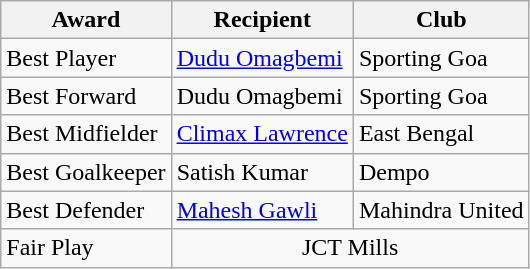<table class=wikitable>
<tr>
<th>Award</th>
<th>Recipient</th>
<th>Club</th>
</tr>
<tr>
<td>Best Player</td>
<td><a href='#'>Dudu Omagbemi</a></td>
<td>Sporting Goa</td>
</tr>
<tr>
<td>Best Forward</td>
<td>Dudu Omagbemi</td>
<td>Sporting Goa</td>
</tr>
<tr>
<td>Best Midfielder</td>
<td><a href='#'>Climax Lawrence</a></td>
<td>East Bengal</td>
</tr>
<tr>
<td>Best Goalkeeper</td>
<td>Satish Kumar</td>
<td>Dempo</td>
</tr>
<tr>
<td>Best Defender</td>
<td><a href='#'>Mahesh Gawli</a></td>
<td>Mahindra United</td>
</tr>
<tr>
<td>Fair Play</td>
<td colspan=2 style="text-align:center;">JCT Mills</td>
</tr>
</table>
